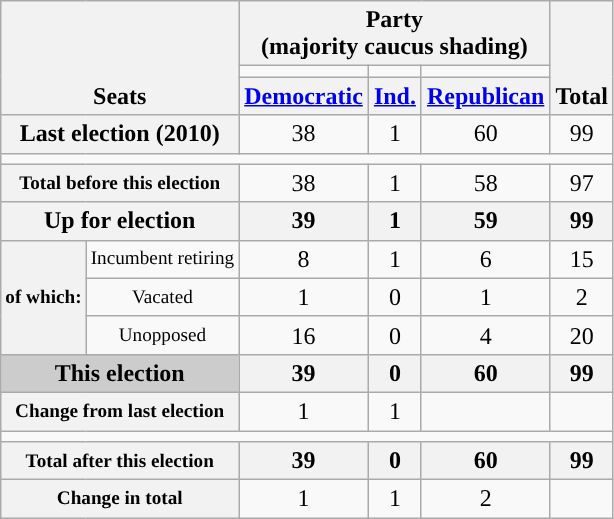<table class=wikitable style="text-align:center">
<tr style="vertical-align:bottom;">
<th rowspan=3 colspan=2>Seats</th>
<th colspan=3>Party <div>(majority caucus shading)</div></th>
<th rowspan=3>Total</th>
</tr>
<tr style="height:5px">
<td style="background-color:"></td>
<td style="background-color:"></td>
<td style="background-color:"></td>
</tr>
<tr>
<th><a href='#'>Democratic</a></th>
<th><a href='#'>Ind.</a></th>
<th><a href='#'>Republican</a></th>
</tr>
<tr>
<th nowrap colspan=2>Last election (2010)</th>
<td>38</td>
<td>1</td>
<td>60</td>
<td>99</td>
</tr>
<tr>
<td colspan=6></td>
</tr>
<tr>
<th nowrap style="font-size:80%" colspan=2>Total before this election</th>
<td>38</td>
<td>1</td>
<td>58</td>
<td>97</td>
</tr>
<tr>
<th colspan=2>Up for election</th>
<th>39</th>
<th>1</th>
<th>59</th>
<th>99</th>
</tr>
<tr>
<th style="font-size:80%" rowspan=3>of which:</th>
<td nowrap style="font-size:80%">Incumbent retiring</td>
<td>8</td>
<td>1</td>
<td>6</td>
<td>15</td>
</tr>
<tr>
<td nowrap style="font-size:80%">Vacated</td>
<td>1</td>
<td>0</td>
<td>1</td>
<td>2</td>
</tr>
<tr>
<td nowrap style="font-size:80%">Unopposed</td>
<td>16</td>
<td>0</td>
<td>4</td>
<td>20</td>
</tr>
<tr>
<th style="background:#ccc" colspan=2>This election</th>
<th>39</th>
<th>0</th>
<th>60</th>
<th>99</th>
</tr>
<tr>
<th nowrap style="font-size:80%"  colspan=2>Change from last election</th>
<td> 1</td>
<td> 1</td>
<td></td>
</tr>
<tr>
<td colspan=6></td>
</tr>
<tr>
<th nowrap style="font-size:80%" colspan=2>Total after this election</th>
<th>39</th>
<th>0</th>
<th>60</th>
<th>99</th>
</tr>
<tr>
<th nowrap style="font-size:80%"  colspan=2>Change in total</th>
<td> 1</td>
<td> 1</td>
<td> 2</td>
</tr>
</table>
